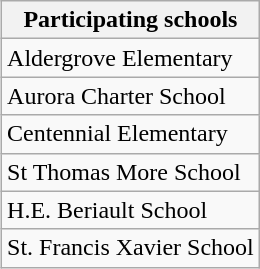<table class="wikitable" align=right>
<tr>
<th>Participating schools</th>
</tr>
<tr>
<td>Aldergrove Elementary</td>
</tr>
<tr>
<td>Aurora Charter School</td>
</tr>
<tr>
<td>Centennial Elementary</td>
</tr>
<tr>
<td>St Thomas More School</td>
</tr>
<tr>
<td>H.E. Beriault School</td>
</tr>
<tr>
<td>St. Francis Xavier School</td>
</tr>
</table>
